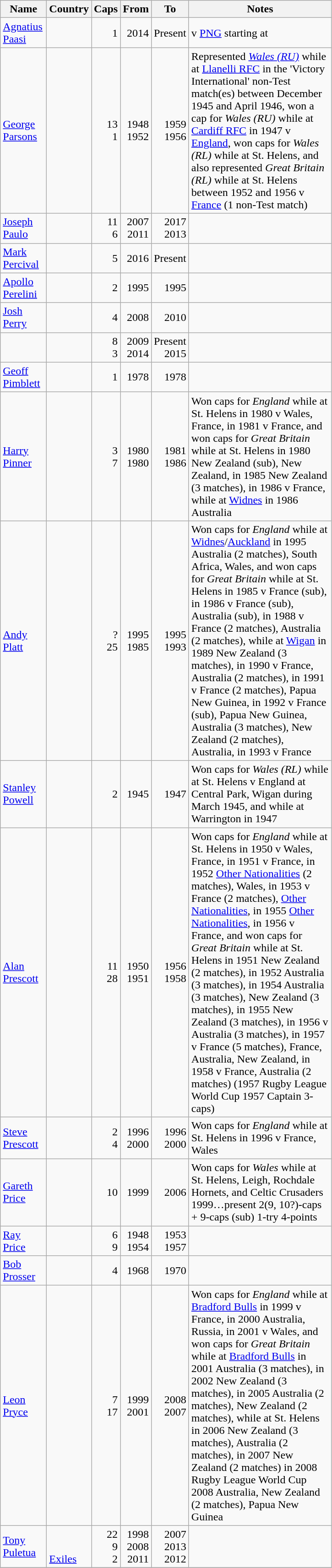<table class="wikitable">
<tr>
<th width="60px">Name</th>
<th width="30px">Country</th>
<th width="30px">Caps</th>
<th width="30px">From</th>
<th width="30px">To</th>
<th width="200px">Notes</th>
</tr>
<tr>
<td align="left"><a href='#'>Agnatius Paasi</a></td>
<td align="left"></td>
<td align="right">1</td>
<td align="right">2014</td>
<td align="right">Present</td>
<td align="left">v <a href='#'>PNG</a> starting at </td>
</tr>
<tr>
<td align="left"><a href='#'>George Parsons</a></td>
<td align="left"><br></td>
<td align="right">13<br>1</td>
<td align="right">1948<br>1952</td>
<td align="right">1959<br>1956</td>
<td align="left">Represented <em><a href='#'>Wales (RU)</a></em> while at <a href='#'>Llanelli RFC</a> in the 'Victory International' non-Test match(es) between December 1945 and April 1946, won a cap for <em>Wales (RU)</em> while at <a href='#'>Cardiff RFC</a> in 1947 v <a href='#'>England</a>, won caps for <em>Wales (RL)</em> while at St. Helens, and also represented <em>Great Britain (RL)</em> while at St. Helens between 1952 and 1956 v <a href='#'>France</a> (1 non-Test match)</td>
</tr>
<tr>
<td align="left"><a href='#'>Joseph Paulo</a></td>
<td align="left"><br></td>
<td align="right">11<br>6</td>
<td align="right">2007<br>2011</td>
<td align="right">2017<br>2013</td>
<td align="left"></td>
</tr>
<tr>
<td align="left"><a href='#'>Mark Percival</a></td>
<td align="left"></td>
<td align="right">5</td>
<td align="right">2016</td>
<td align="right">Present</td>
<td align="left"></td>
</tr>
<tr>
<td align="left"><a href='#'>Apollo Perelini</a></td>
<td align="left"></td>
<td align="right">2</td>
<td align="right">1995</td>
<td align="right">1995</td>
<td align="left"></td>
</tr>
<tr>
<td align="left"><a href='#'>Josh Perry</a></td>
<td align="left"></td>
<td align="right">4</td>
<td align="right">2008</td>
<td align="right">2010</td>
<td align="left"></td>
</tr>
<tr>
<td align="left"></td>
<td align="left"><br></td>
<td align="right">8<br>3</td>
<td align="right">2009<br>2014</td>
<td align="right">Present<br>2015</td>
<td align="left"></td>
</tr>
<tr>
<td align="left"><a href='#'>Geoff Pimblett</a></td>
<td align="left"></td>
<td align="right">1</td>
<td align="right">1978</td>
<td align="right">1978</td>
<td align="left"></td>
</tr>
<tr>
<td align="left"><a href='#'>Harry Pinner</a></td>
<td align="left"><br></td>
<td align="right">3<br>7</td>
<td align="right">1980<br>1980</td>
<td align="right">1981<br>1986</td>
<td align="left">Won caps for <em>England</em> while at St. Helens in 1980 v Wales, France, in 1981 v France, and won caps for <em>Great Britain</em> while at St. Helens in 1980 New Zealand (sub), New Zealand, in 1985 New Zealand (3 matches), in 1986 v France, while at <a href='#'>Widnes</a> in 1986 Australia</td>
</tr>
<tr>
<td align="left"><a href='#'>Andy Platt</a></td>
<td align="left"><br></td>
<td align="right">?<br>25</td>
<td align="right">1995<br>1985</td>
<td align="right">1995<br>1993</td>
<td align="left">Won caps for <em>England</em> while at <a href='#'>Widnes</a>/<a href='#'>Auckland</a> in 1995 Australia (2 matches), South Africa, Wales, and won caps for <em>Great Britain</em> while at St. Helens in 1985 v France (sub), in 1986 v France (sub), Australia (sub), in 1988 v France (2 matches), Australia (2 matches), while at <a href='#'>Wigan</a> in 1989 New Zealand (3 matches), in 1990 v France, Australia (2 matches), in 1991 v France (2 matches), Papua New Guinea, in 1992 v France (sub), Papua New Guinea, Australia (3 matches), New Zealand (2 matches), Australia, in 1993 v France</td>
</tr>
<tr>
<td align="left"><a href='#'>Stanley Powell</a></td>
<td align="left"></td>
<td align="right">2</td>
<td align="right">1945</td>
<td align="right">1947</td>
<td align="left">Won caps for <em>Wales (RL)</em> while at St. Helens v England at Central Park, Wigan during March 1945, and while at Warrington in 1947</td>
</tr>
<tr>
<td align="left"><a href='#'>Alan Prescott</a></td>
<td align="left"><br></td>
<td align="right">11<br>28</td>
<td align="right">1950<br>1951</td>
<td align="right">1956<br>1958</td>
<td align="left">Won caps for <em>England</em> while at St. Helens in 1950 v Wales, France, in 1951 v France, in 1952 <a href='#'>Other Nationalities</a> (2 matches), Wales, in 1953 v France (2 matches), <a href='#'>Other Nationalities</a>, in 1955 <a href='#'>Other Nationalities</a>, in 1956 v France, and won caps for <em>Great Britain</em> while at St. Helens in 1951 New Zealand (2 matches), in 1952 Australia (3 matches), in 1954 Australia (3 matches), New Zealand (3 matches), in 1955 New Zealand (3 matches), in 1956 v Australia (3 matches), in 1957 v France (5 matches), France, Australia, New Zealand, in 1958 v France, Australia (2 matches) (1957 Rugby League World Cup 1957 Captain 3-caps)</td>
</tr>
<tr>
<td align="left"><a href='#'>Steve Prescott</a></td>
<td align="left"><br></td>
<td align="right">2<br>4</td>
<td align="right">1996<br>2000</td>
<td align="right">1996<br>2000</td>
<td align="left">Won caps for <em>England</em> while at St. Helens in 1996 v France, Wales</td>
</tr>
<tr>
<td align="left"><a href='#'>Gareth Price</a></td>
<td align="left"></td>
<td align="right">10</td>
<td align="right">1999</td>
<td align="right">2006</td>
<td align="left">Won caps for <em>Wales</em> while at St. Helens, Leigh, Rochdale Hornets, and Celtic Crusaders 1999…present 2(9, 10?)-caps + 9-caps (sub) 1-try 4-points</td>
</tr>
<tr>
<td align="left"><a href='#'>Ray Price</a></td>
<td align="left"><br></td>
<td align="right">6<br>9</td>
<td align="right">1948<br>1954</td>
<td align="right">1953<br>1957</td>
<td align="left"></td>
</tr>
<tr>
<td align="left"><a href='#'>Bob Prosser</a></td>
<td align="left"></td>
<td align="right">4</td>
<td align="right">1968</td>
<td align="right">1970</td>
<td align="left"></td>
</tr>
<tr>
<td align="left"><a href='#'>Leon Pryce</a></td>
<td align="left"><br></td>
<td align="right">7<br>17</td>
<td align="right">1999<br>2001</td>
<td align="right">2008<br>2007</td>
<td align="left">Won caps for <em>England</em> while at <a href='#'>Bradford Bulls</a> in 1999 v France, in 2000 Australia, Russia, in 2001 v Wales, and won caps for <em>Great Britain</em> while at <a href='#'>Bradford Bulls</a> in 2001 Australia (3 matches), in 2002 New Zealand (3 matches), in 2005 Australia (2 matches), New Zealand (2 matches), while at St. Helens in 2006 New Zealand (3 matches), Australia (2 matches), in 2007 New Zealand (2 matches) in 2008 Rugby League World Cup 2008 Australia, New Zealand (2 matches), Papua New Guinea</td>
</tr>
<tr>
<td align="left"><a href='#'>Tony Puletua</a></td>
<td align="left"><br><br><a href='#'>Exiles</a></td>
<td align="right">22<br>9<br>2</td>
<td align="right">1998<br>2008<br>2011</td>
<td align="right">2007<br>2013<br>2012</td>
<td align="left"></td>
</tr>
<tr>
</tr>
</table>
